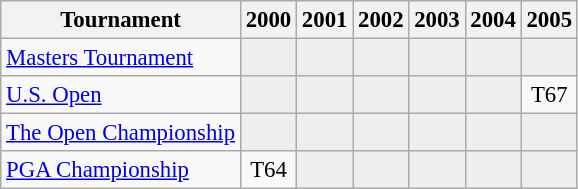<table class="wikitable" style="font-size:95%;text-align:center;">
<tr>
<th>Tournament</th>
<th>2000</th>
<th>2001</th>
<th>2002</th>
<th>2003</th>
<th>2004</th>
<th>2005</th>
</tr>
<tr>
<td align=left><a href='#'>Masters Tournament</a></td>
<td style="background:#eeeeee;"></td>
<td style="background:#eeeeee;"></td>
<td style="background:#eeeeee;"></td>
<td style="background:#eeeeee;"></td>
<td style="background:#eeeeee;"></td>
<td style="background:#eeeeee;"></td>
</tr>
<tr>
<td align=left><a href='#'>U.S. Open</a></td>
<td style="background:#eeeeee;"></td>
<td style="background:#eeeeee;"></td>
<td style="background:#eeeeee;"></td>
<td style="background:#eeeeee;"></td>
<td style="background:#eeeeee;"></td>
<td>T67</td>
</tr>
<tr>
<td align=left><a href='#'>The Open Championship</a></td>
<td style="background:#eeeeee;"></td>
<td style="background:#eeeeee;"></td>
<td style="background:#eeeeee;"></td>
<td style="background:#eeeeee;"></td>
<td style="background:#eeeeee;"></td>
<td style="background:#eeeeee;"></td>
</tr>
<tr>
<td align=left><a href='#'>PGA Championship</a></td>
<td>T64</td>
<td style="background:#eeeeee;"></td>
<td style="background:#eeeeee;"></td>
<td style="background:#eeeeee;"></td>
<td style="background:#eeeeee;"></td>
<td style="background:#eeeeee;"></td>
</tr>
</table>
